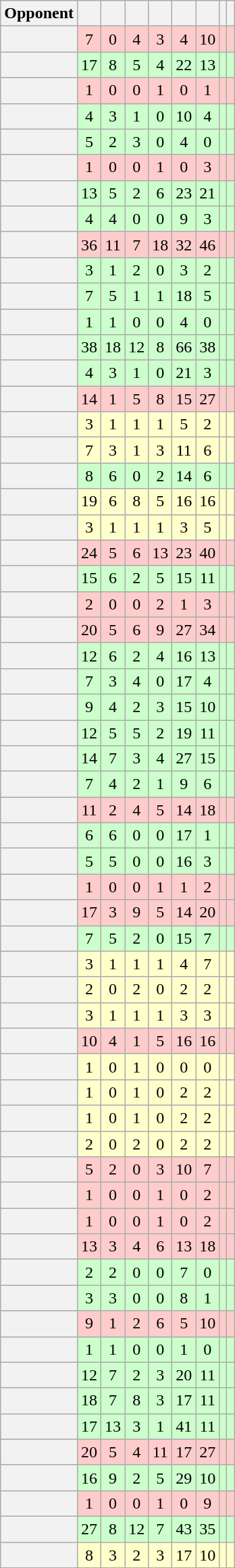<table class="wikitable plainrowheaders sortable" style="text-align:center">
<tr>
<th scope=col>Opponent</th>
<th scope=col></th>
<th scope=col></th>
<th scope=col></th>
<th scope=col></th>
<th scope=col></th>
<th scope=col></th>
<th scope=col></th>
<th scope=col></th>
</tr>
<tr bgcolor=#FFCCCC>
<th scope=row style="text-align:left;"></th>
<td>7</td>
<td>0</td>
<td>4</td>
<td>3</td>
<td>4</td>
<td>10</td>
<td></td>
<td></td>
</tr>
<tr bgcolor=#CCFFCC>
<th scope=row style="text-align:left;"></th>
<td>17</td>
<td>8</td>
<td>5</td>
<td>4</td>
<td>22</td>
<td>13</td>
<td></td>
<td></td>
</tr>
<tr bgcolor=#FFCCCC>
<th scope=row style="text-align:left;"></th>
<td>1</td>
<td>0</td>
<td>0</td>
<td>1</td>
<td>0</td>
<td>1</td>
<td></td>
<td></td>
</tr>
<tr bgcolor=#CCFFCC>
<th scope=row style="text-align:left;"></th>
<td>4</td>
<td>3</td>
<td>1</td>
<td>0</td>
<td>10</td>
<td>4</td>
<td></td>
<td></td>
</tr>
<tr bgcolor=#CCFFCC>
<th scope=row style="text-align:left;"></th>
<td>5</td>
<td>2</td>
<td>3</td>
<td>0</td>
<td>4</td>
<td>0</td>
<td></td>
<td></td>
</tr>
<tr bgcolor=#FFCCCC>
<th scope=row style="text-align:left;"></th>
<td>1</td>
<td>0</td>
<td>0</td>
<td>1</td>
<td>0</td>
<td>3</td>
<td></td>
<td></td>
</tr>
<tr bgcolor=#CCFFCC>
<th scope=row style="text-align:left;"></th>
<td>13</td>
<td>5</td>
<td>2</td>
<td>6</td>
<td>23</td>
<td>21</td>
<td></td>
<td></td>
</tr>
<tr bgcolor=#CCFFCC>
<th scope=row style="text-align:left;"></th>
<td>4</td>
<td>4</td>
<td>0</td>
<td>0</td>
<td>9</td>
<td>3</td>
<td></td>
<td></td>
</tr>
<tr bgcolor=#FFCCCC>
<th scope=row style="text-align:left;"></th>
<td>36</td>
<td>11</td>
<td>7</td>
<td>18</td>
<td>32</td>
<td>46</td>
<td></td>
<td></td>
</tr>
<tr bgcolor=#CCFFCC>
<th scope=row style="text-align:left;"></th>
<td>3</td>
<td>1</td>
<td>2</td>
<td>0</td>
<td>3</td>
<td>2</td>
<td></td>
<td></td>
</tr>
<tr bgcolor=#CCFFCC>
<th scope=row style="text-align:left;"></th>
<td>7</td>
<td>5</td>
<td>1</td>
<td>1</td>
<td>18</td>
<td>5</td>
<td></td>
<td></td>
</tr>
<tr bgcolor=#CCFFCC>
<th scope=row style="text-align:left;"></th>
<td>1</td>
<td>1</td>
<td>0</td>
<td>0</td>
<td>4</td>
<td>0</td>
<td></td>
<td></td>
</tr>
<tr bgcolor=#CCFFCC>
<th scope=row style="text-align:left;"></th>
<td>38</td>
<td>18</td>
<td>12</td>
<td>8</td>
<td>66</td>
<td>38</td>
<td></td>
<td></td>
</tr>
<tr bgcolor=#CCFFCC>
<th scope=row style="text-align:left;"></th>
<td>4</td>
<td>3</td>
<td>1</td>
<td>0</td>
<td>21</td>
<td>3</td>
<td></td>
<td></td>
</tr>
<tr bgcolor=#FFCCCC>
<th scope=row style="text-align:left;"></th>
<td>14</td>
<td>1</td>
<td>5</td>
<td>8</td>
<td>15</td>
<td>27</td>
<td></td>
<td></td>
</tr>
<tr bgcolor=#FFFFCC>
<th scope=row style="text-align:left;"></th>
<td>3</td>
<td>1</td>
<td>1</td>
<td>1</td>
<td>5</td>
<td>2</td>
<td></td>
<td></td>
</tr>
<tr bgcolor=#FFFFCC>
<th scope=row style="text-align:left;"></th>
<td>7</td>
<td>3</td>
<td>1</td>
<td>3</td>
<td>11</td>
<td>6</td>
<td></td>
<td></td>
</tr>
<tr bgcolor=#CCFFCC>
<th scope=row style="text-align:left;"></th>
<td>8</td>
<td>6</td>
<td>0</td>
<td>2</td>
<td>14</td>
<td>6</td>
<td></td>
<td></td>
</tr>
<tr bgcolor=#FFFFCC>
<th scope=row style="text-align:left;"></th>
<td>19</td>
<td>6</td>
<td>8</td>
<td>5</td>
<td>16</td>
<td>16</td>
<td></td>
<td></td>
</tr>
<tr bgcolor=#FFFFCC>
<th scope=row style="text-align:left;"></th>
<td>3</td>
<td>1</td>
<td>1</td>
<td>1</td>
<td>3</td>
<td>5</td>
<td></td>
<td></td>
</tr>
<tr bgcolor=#FFCCCC>
<th scope=row style="text-align:left;"></th>
<td>24</td>
<td>5</td>
<td>6</td>
<td>13</td>
<td>23</td>
<td>40</td>
<td></td>
<td></td>
</tr>
<tr bgcolor=#CCFFCC>
<th scope=row style="text-align:left;"></th>
<td>15</td>
<td>6</td>
<td>2</td>
<td>5</td>
<td>15</td>
<td>11</td>
<td></td>
<td></td>
</tr>
<tr bgcolor=#FFCCCC>
<th scope=row style="text-align:left;"></th>
<td>2</td>
<td>0</td>
<td>0</td>
<td>2</td>
<td>1</td>
<td>3</td>
<td></td>
<td></td>
</tr>
<tr bgcolor=#FFCCCC>
<th scope=row style="text-align:left;"></th>
<td>20</td>
<td>5</td>
<td>6</td>
<td>9</td>
<td>27</td>
<td>34</td>
<td></td>
<td></td>
</tr>
<tr bgcolor=#CCFFCC>
<th scope=row style="text-align:left;"></th>
<td>12</td>
<td>6</td>
<td>2</td>
<td>4</td>
<td>16</td>
<td>13</td>
<td></td>
<td></td>
</tr>
<tr bgcolor=#CCFFCC>
<th scope=row style="text-align:left;"></th>
<td>7</td>
<td>3</td>
<td>4</td>
<td>0</td>
<td>17</td>
<td>4</td>
<td></td>
<td></td>
</tr>
<tr bgcolor=#CCFFCC>
<th scope=row style="text-align:left;"></th>
<td>9</td>
<td>4</td>
<td>2</td>
<td>3</td>
<td>15</td>
<td>10</td>
<td></td>
<td></td>
</tr>
<tr bgcolor=#CCFFCC>
<th scope=row style="text-align:left;"></th>
<td>12</td>
<td>5</td>
<td>5</td>
<td>2</td>
<td>19</td>
<td>11</td>
<td></td>
<td></td>
</tr>
<tr bgcolor=#CCFFCC>
<th scope=row style="text-align:left;"></th>
<td>14</td>
<td>7</td>
<td>3</td>
<td>4</td>
<td>27</td>
<td>15</td>
<td></td>
<td></td>
</tr>
<tr bgcolor=#CCFFCC>
<th scope=row style="text-align:left;"></th>
<td>7</td>
<td>4</td>
<td>2</td>
<td>1</td>
<td>9</td>
<td>6</td>
<td></td>
<td></td>
</tr>
<tr bgcolor=#FFCCCC>
<th scope=row style="text-align:left;"></th>
<td>11</td>
<td>2</td>
<td>4</td>
<td>5</td>
<td>14</td>
<td>18</td>
<td></td>
<td></td>
</tr>
<tr bgcolor=#CCFFCC>
<th scope=row style="text-align:left;"></th>
<td>6</td>
<td>6</td>
<td>0</td>
<td>0</td>
<td>17</td>
<td>1</td>
<td></td>
<td></td>
</tr>
<tr bgcolor=#CCFFCC>
<th scope=row style="text-align:left;"></th>
<td>5</td>
<td>5</td>
<td>0</td>
<td>0</td>
<td>16</td>
<td>3</td>
<td></td>
<td></td>
</tr>
<tr bgcolor=#FFCCCC>
<th scope=row style="text-align:left;"></th>
<td>1</td>
<td>0</td>
<td>0</td>
<td>1</td>
<td>1</td>
<td>2</td>
<td></td>
<td></td>
</tr>
<tr bgcolor=#FFCCCC>
<th scope=row style="text-align:left;"></th>
<td>17</td>
<td>3</td>
<td>9</td>
<td>5</td>
<td>14</td>
<td>20</td>
<td></td>
<td></td>
</tr>
<tr bgcolor=#CCFFCC>
<th scope=row style="text-align:left;"></th>
<td>7</td>
<td>5</td>
<td>2</td>
<td>0</td>
<td>15</td>
<td>7</td>
<td></td>
<td></td>
</tr>
<tr bgcolor=#FFFFCC>
<th scope=row style="text-align:left;"></th>
<td>3</td>
<td>1</td>
<td>1</td>
<td>1</td>
<td>4</td>
<td>7</td>
<td></td>
<td></td>
</tr>
<tr bgcolor=#FFFFCC>
<th scope=row style="text-align:left;"></th>
<td>2</td>
<td>0</td>
<td>2</td>
<td>0</td>
<td>2</td>
<td>2</td>
<td></td>
<td></td>
</tr>
<tr bgcolor=#FFFFCC>
<th scope=row style="text-align:left;"></th>
<td>3</td>
<td>1</td>
<td>1</td>
<td>1</td>
<td>3</td>
<td>3</td>
<td></td>
<td></td>
</tr>
<tr bgcolor=#FFCCCC>
<th scope=row style="text-align:left;"></th>
<td>10</td>
<td>4</td>
<td>1</td>
<td>5</td>
<td>16</td>
<td>16</td>
<td></td>
<td></td>
</tr>
<tr bgcolor=#FFFFCC>
<th scope=row style="text-align:left;"></th>
<td>1</td>
<td>0</td>
<td>1</td>
<td>0</td>
<td>0</td>
<td>0</td>
<td></td>
<td></td>
</tr>
<tr bgcolor=#FFFFCC>
<th scope=row style="text-align:left;"></th>
<td>1</td>
<td>0</td>
<td>1</td>
<td>0</td>
<td>2</td>
<td>2</td>
<td></td>
<td></td>
</tr>
<tr bgcolor=#FFFFCC>
<th scope=row style="text-align:left;"></th>
<td>1</td>
<td>0</td>
<td>1</td>
<td>0</td>
<td>2</td>
<td>2</td>
<td></td>
<td></td>
</tr>
<tr bgcolor=#FFFFCC>
<th scope=row style="text-align:left;"></th>
<td>2</td>
<td>0</td>
<td>2</td>
<td>0</td>
<td>2</td>
<td>2</td>
<td></td>
<td></td>
</tr>
<tr bgcolor=#FFCCCC>
<th scope=row style="text-align:left;"></th>
<td>5</td>
<td>2</td>
<td>0</td>
<td>3</td>
<td>10</td>
<td>7</td>
<td></td>
<td></td>
</tr>
<tr bgcolor=#FFCCCC>
<th scope=row style="text-align:left;"></th>
<td>1</td>
<td>0</td>
<td>0</td>
<td>1</td>
<td>0</td>
<td>2</td>
<td></td>
<td></td>
</tr>
<tr bgcolor=#FFCCCC>
<th scope=row style="text-align:left;"></th>
<td>1</td>
<td>0</td>
<td>0</td>
<td>1</td>
<td>0</td>
<td>2</td>
<td></td>
<td></td>
</tr>
<tr bgcolor=#FFCCCC>
<th scope=row style="text-align:left;"></th>
<td>13</td>
<td>3</td>
<td>4</td>
<td>6</td>
<td>13</td>
<td>18</td>
<td></td>
<td></td>
</tr>
<tr bgcolor=#CCFFCC>
<th scope=row style="text-align:left;"></th>
<td>2</td>
<td>2</td>
<td>0</td>
<td>0</td>
<td>7</td>
<td>0</td>
<td></td>
<td></td>
</tr>
<tr bgcolor=#CCFFCC>
<th scope=row style="text-align:left;"></th>
<td>3</td>
<td>3</td>
<td>0</td>
<td>0</td>
<td>8</td>
<td>1</td>
<td></td>
<td></td>
</tr>
<tr bgcolor=#FFCCCC>
<th scope=row style="text-align:left;"></th>
<td>9</td>
<td>1</td>
<td>2</td>
<td>6</td>
<td>5</td>
<td>10</td>
<td></td>
<td></td>
</tr>
<tr bgcolor=#CCFFCC>
<th scope=row style="text-align:left;"></th>
<td>1</td>
<td>1</td>
<td>0</td>
<td>0</td>
<td>1</td>
<td>0</td>
<td></td>
<td></td>
</tr>
<tr bgcolor=#CCFFCC>
<th scope=row style="text-align:left;"></th>
<td>12</td>
<td>7</td>
<td>2</td>
<td>3</td>
<td>20</td>
<td>11</td>
<td></td>
<td></td>
</tr>
<tr bgcolor=#CCFFCC>
<th scope=row style="text-align:left;"></th>
<td>18</td>
<td>7</td>
<td>8</td>
<td>3</td>
<td>17</td>
<td>11</td>
<td></td>
<td></td>
</tr>
<tr bgcolor=#CCFFCC>
<th scope=row style="text-align:left;"></th>
<td>17</td>
<td>13</td>
<td>3</td>
<td>1</td>
<td>41</td>
<td>11</td>
<td></td>
<td></td>
</tr>
<tr bgcolor=#FFCCCC>
<th scope=row style="text-align:left;"></th>
<td>20</td>
<td>5</td>
<td>4</td>
<td>11</td>
<td>17</td>
<td>27</td>
<td></td>
<td></td>
</tr>
<tr bgcolor=#CCFFCC>
<th scope=row style="text-align:left;"></th>
<td>16</td>
<td>9</td>
<td>2</td>
<td>5</td>
<td>29</td>
<td>10</td>
<td></td>
<td></td>
</tr>
<tr bgcolor=#FFCCCC>
<th scope=row style="text-align:left;"></th>
<td>1</td>
<td>0</td>
<td>0</td>
<td>1</td>
<td>0</td>
<td>9</td>
<td></td>
<td></td>
</tr>
<tr bgcolor=#CCFFCC>
<th scope=row style="text-align:left;"></th>
<td>27</td>
<td>8</td>
<td>12</td>
<td>7</td>
<td>43</td>
<td>35</td>
<td></td>
<td></td>
</tr>
<tr bgcolor=#FFFFCC>
<th scope=row style="text-align:left;"></th>
<td>8</td>
<td>3</td>
<td>2</td>
<td>3</td>
<td>17</td>
<td>10</td>
<td></td>
<td></td>
</tr>
</table>
